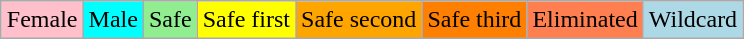<table class="wikitable" style="margin:1em auto; text-align:center;">
<tr>
<td style="background:pink;">Female</td>
<td style="background:cyan;">Male</td>
<td style="background:lightgreen;" padding-left: 1em;">Safe</td>
<td style="background:yellow;" padding-left: 1em;">Safe first</td>
<td style="background:orange;" padding-left: 1em;">Safe second</td>
<td style="background:#FF7F00;" padding-left: 1em;">Safe third</td>
<td style="background:coral;" padding-left: 1em;">Eliminated</td>
<td style="background:lightblue;" padding-left: 1em;">Wildcard</td>
</tr>
</table>
